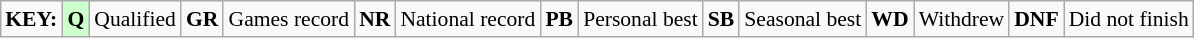<table class="wikitable" style="margin:0.5em auto; font-size:90%; position:relative;" width90%>
<tr>
<td><strong>KEY:</strong></td>
<td style="background-color:#ccffcc;" align=center><strong>Q</strong></td>
<td>Qualified</td>
<td align=center><strong>GR</strong></td>
<td>Games record</td>
<td align=center><strong>NR</strong></td>
<td>National record</td>
<td align=center><strong>PB</strong></td>
<td>Personal best</td>
<td align=center><strong>SB</strong></td>
<td>Seasonal best</td>
<td align=center><strong>WD</strong></td>
<td>Withdrew</td>
<td align=center><strong>DNF</strong></td>
<td>Did not finish</td>
</tr>
</table>
